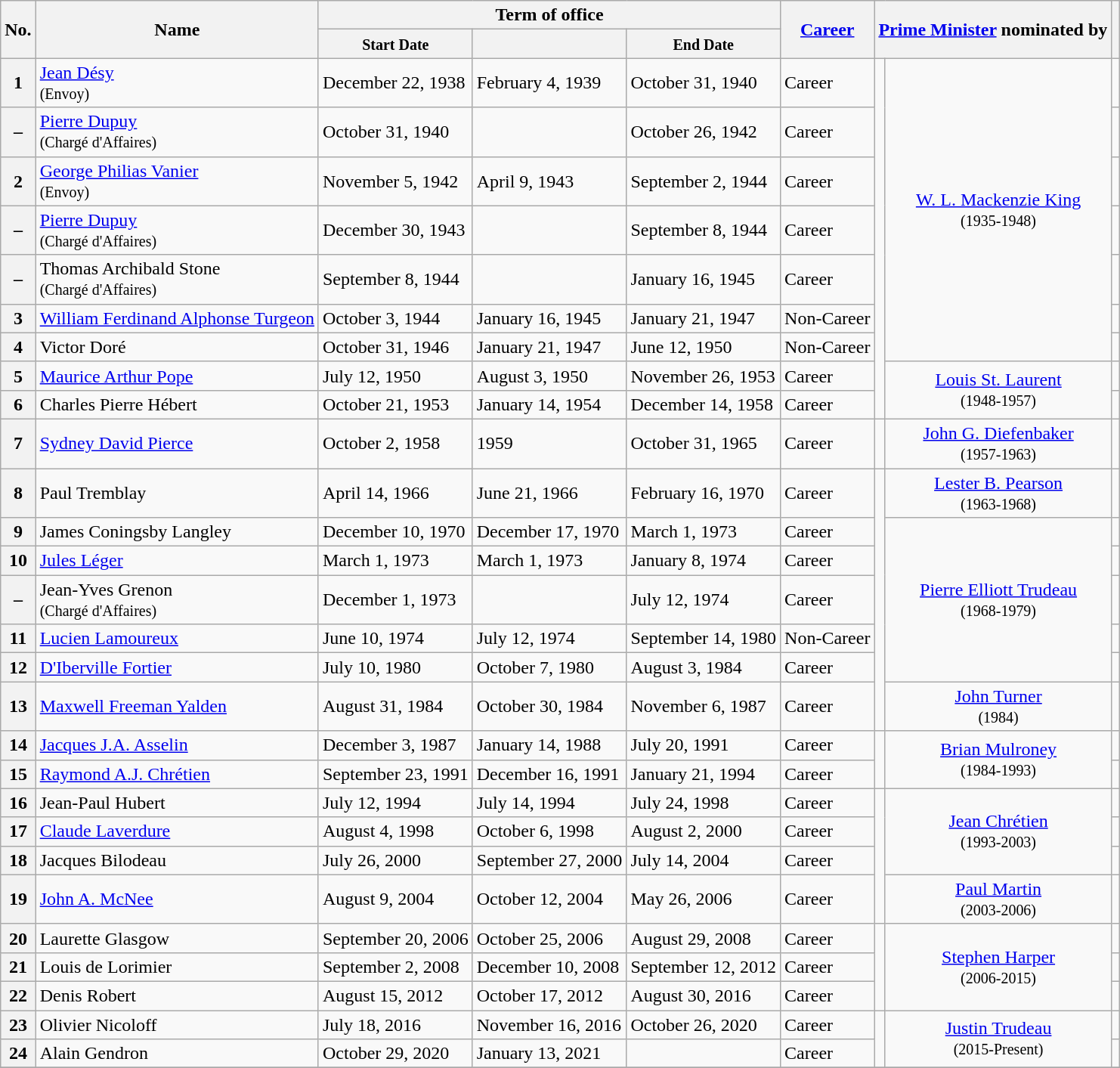<table class="wikitable">
<tr>
<th rowspan="2">No.</th>
<th rowspan="2">Name</th>
<th colspan="3">Term of office</th>
<th rowspan="2"><a href='#'>Career</a></th>
<th rowspan="2"; colspan="2"><a href='#'>Prime Minister</a> nominated by</th>
<th rowspan="2"></th>
</tr>
<tr>
<th><small>Start Date</small></th>
<th><small><a href='#'></a></small></th>
<th><small>End Date</small></th>
</tr>
<tr>
<th>1</th>
<td><a href='#'>Jean Désy</a><br><small>(Envoy)</small></td>
<td>December 22, 1938</td>
<td>February 4, 1939</td>
<td>October 31, 1940</td>
<td>Career</td>
<td rowspan="9"></td>
<td rowspan="7"style=text-align:center><a href='#'>W. L. Mackenzie King</a><br><small>(1935-1948)</small></td>
<td></td>
</tr>
<tr>
<th>–</th>
<td><a href='#'>Pierre Dupuy</a><br><small>(Chargé d'Affaires)</small></td>
<td>October 31, 1940</td>
<td></td>
<td>October 26, 1942</td>
<td>Career</td>
<td></td>
</tr>
<tr>
<th>2</th>
<td><a href='#'>George Philias Vanier</a><br><small>(Envoy)</small></td>
<td>November 5, 1942</td>
<td>April 9, 1943</td>
<td>September 2, 1944</td>
<td>Career</td>
<td></td>
</tr>
<tr>
<th>–</th>
<td><a href='#'>Pierre Dupuy</a><br><small>(Chargé d'Affaires)</small></td>
<td>December 30, 1943</td>
<td></td>
<td>September 8, 1944</td>
<td>Career</td>
<td></td>
</tr>
<tr>
<th>–</th>
<td>Thomas Archibald Stone<br><small>(Chargé d'Affaires)</small></td>
<td>September 8, 1944</td>
<td></td>
<td>January 16, 1945</td>
<td>Career</td>
<td></td>
</tr>
<tr>
<th>3</th>
<td><a href='#'>William Ferdinand Alphonse Turgeon</a></td>
<td>October 3, 1944</td>
<td>January 16, 1945</td>
<td>January 21, 1947</td>
<td>Non-Career</td>
<td></td>
</tr>
<tr>
<th>4</th>
<td>Victor Doré</td>
<td>October 31, 1946</td>
<td>January 21, 1947</td>
<td>June 12, 1950</td>
<td>Non-Career</td>
<td></td>
</tr>
<tr>
<th>5</th>
<td><a href='#'>Maurice Arthur Pope</a></td>
<td>July 12, 1950</td>
<td>August 3, 1950</td>
<td>November 26, 1953</td>
<td>Career</td>
<td rowspan="2"style=text-align:center><a href='#'>Louis St. Laurent</a><br><small>(1948-1957)</small></td>
<td></td>
</tr>
<tr>
<th>6</th>
<td>Charles Pierre Hébert</td>
<td>October 21, 1953</td>
<td>January 14, 1954</td>
<td>December 14, 1958</td>
<td>Career</td>
<td></td>
</tr>
<tr>
<th>7</th>
<td><a href='#'>Sydney David Pierce</a></td>
<td>October 2, 1958</td>
<td>1959</td>
<td>October 31, 1965</td>
<td>Career</td>
<td></td>
<td style=text-align:center><a href='#'>John G. Diefenbaker</a><br><small>(1957-1963)</small></td>
<td></td>
</tr>
<tr>
<th>8</th>
<td>Paul Tremblay</td>
<td>April 14, 1966</td>
<td>June 21, 1966</td>
<td>February 16, 1970</td>
<td>Career</td>
<td rowspan="7"></td>
<td style=text-align:center><a href='#'>Lester B. Pearson</a><br><small>(1963-1968)</small></td>
<td></td>
</tr>
<tr>
<th>9</th>
<td>James Coningsby Langley</td>
<td>December 10, 1970</td>
<td>December 17, 1970</td>
<td>March 1, 1973</td>
<td>Career</td>
<td rowspan="5"style=text-align:center><a href='#'>Pierre Elliott Trudeau</a><br><small>(1968-1979)</small></td>
<td></td>
</tr>
<tr>
<th>10</th>
<td><a href='#'>Jules Léger</a></td>
<td>March 1, 1973</td>
<td>March 1, 1973</td>
<td>January 8, 1974</td>
<td>Career</td>
<td></td>
</tr>
<tr>
<th>–</th>
<td>Jean-Yves Grenon<br><small>(Chargé d'Affaires)</small></td>
<td>December 1, 1973</td>
<td></td>
<td>July 12, 1974</td>
<td>Career</td>
<td></td>
</tr>
<tr>
<th>11</th>
<td><a href='#'>Lucien Lamoureux</a></td>
<td>June 10, 1974</td>
<td>July 12, 1974</td>
<td>September 14, 1980</td>
<td>Non-Career</td>
<td></td>
</tr>
<tr>
<th>12</th>
<td><a href='#'>D'Iberville Fortier</a></td>
<td>July 10, 1980</td>
<td>October 7, 1980</td>
<td>August 3, 1984</td>
<td>Career</td>
<td></td>
</tr>
<tr>
<th>13</th>
<td><a href='#'>Maxwell Freeman Yalden</a></td>
<td>August 31, 1984</td>
<td>October 30, 1984</td>
<td>November 6, 1987</td>
<td>Career</td>
<td style=text-align:center><a href='#'>John Turner</a><br><small>(1984)</small></td>
<td></td>
</tr>
<tr>
<th>14</th>
<td><a href='#'>Jacques J.A. Asselin</a></td>
<td>December 3, 1987</td>
<td>January 14, 1988</td>
<td>July 20, 1991</td>
<td>Career</td>
<td rowspan="2"></td>
<td rowspan="2"style=text-align:center><a href='#'>Brian Mulroney</a><br><small>(1984-1993)</small></td>
<td></td>
</tr>
<tr>
<th>15</th>
<td><a href='#'>Raymond A.J. Chrétien</a></td>
<td>September 23, 1991</td>
<td>December 16, 1991</td>
<td>January 21, 1994</td>
<td>Career</td>
<td></td>
</tr>
<tr>
<th>16</th>
<td>Jean-Paul Hubert</td>
<td>July 12, 1994</td>
<td>July 14, 1994</td>
<td>July 24, 1998</td>
<td>Career</td>
<td rowspan="4"></td>
<td rowspan="3"style=text-align:center><a href='#'>Jean Chrétien</a><br><small>(1993-2003)</small></td>
<td></td>
</tr>
<tr>
<th>17</th>
<td><a href='#'>Claude Laverdure</a></td>
<td>August 4, 1998</td>
<td>October 6, 1998</td>
<td>August 2, 2000</td>
<td>Career</td>
<td></td>
</tr>
<tr>
<th>18</th>
<td>Jacques Bilodeau</td>
<td>July 26, 2000</td>
<td>September 27, 2000</td>
<td>July 14, 2004</td>
<td>Career</td>
<td></td>
</tr>
<tr>
<th>19</th>
<td><a href='#'>John A. McNee</a></td>
<td>August 9, 2004</td>
<td>October 12, 2004</td>
<td>May 26, 2006</td>
<td>Career</td>
<td style=text-align:center><a href='#'>Paul Martin</a><br><small>(2003-2006)</small></td>
<td></td>
</tr>
<tr>
<th>20</th>
<td>Laurette Glasgow</td>
<td>September 20, 2006</td>
<td>October 25, 2006</td>
<td>August 29, 2008</td>
<td>Career</td>
<td rowspan="3"></td>
<td rowspan="3"style=text-align:center><a href='#'>Stephen Harper</a><br><small>(2006-2015)</small></td>
<td></td>
</tr>
<tr>
<th>21</th>
<td>Louis de Lorimier</td>
<td>September 2, 2008</td>
<td>December 10, 2008</td>
<td>September 12, 2012</td>
<td>Career</td>
<td></td>
</tr>
<tr>
<th>22</th>
<td>Denis Robert</td>
<td>August 15, 2012</td>
<td>October 17, 2012</td>
<td>August 30, 2016</td>
<td>Career</td>
<td></td>
</tr>
<tr>
<th>23</th>
<td>Olivier Nicoloff</td>
<td>July 18, 2016</td>
<td>November 16, 2016</td>
<td>October 26, 2020</td>
<td>Career</td>
<td rowspan="2"></td>
<td rowspan="2"style=text-align:center><a href='#'>Justin Trudeau</a><br><small>(2015-Present)</small></td>
<td></td>
</tr>
<tr>
<th>24</th>
<td>Alain Gendron</td>
<td>October 29, 2020</td>
<td>January 13, 2021</td>
<td></td>
<td>Career</td>
<td></td>
</tr>
<tr>
</tr>
</table>
